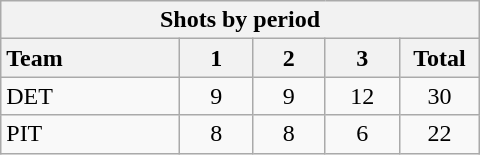<table class="wikitable" style="width:20em">
<tr>
<th colspan="6">Shots by period</th>
</tr>
<tr>
<th style="width:8em; text-align:left;">Team</th>
<th style="width:3em;">1</th>
<th style="width:3em;">2</th>
<th style="width:3em;">3</th>
<th style="width:3em;">Total</th>
</tr>
<tr style="text-align:center;">
<td align="left">DET</td>
<td>9</td>
<td>9</td>
<td>12</td>
<td>30</td>
</tr>
<tr style="text-align:center;">
<td align="left">PIT</td>
<td>8</td>
<td>8</td>
<td>6</td>
<td>22</td>
</tr>
</table>
